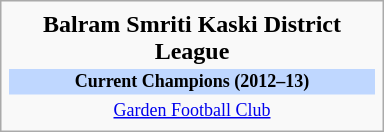<table class="infobox football" style="width: 16em; text-align: center;">
<tr>
<th style="font-size: 16px;">Balram Smriti Kaski District League</th>
</tr>
<tr>
<td style="font-size: 12px; background: #BFD7FF;"><strong>Current Champions (2012–13)</strong></td>
</tr>
<tr>
<td style="font-size: 12px;"><a href='#'>Garden Football Club</a></td>
</tr>
</table>
